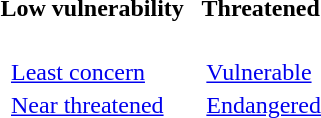<table style="margin: 1em auto 1em auto;">
<tr>
<th>Low vulnerability</th>
<th></th>
<th>Threatened</th>
</tr>
<tr>
<td><br><table>
<tr>
<td></td>
<td><a href='#'>Least concern</a></td>
</tr>
<tr>
<td></td>
<td><a href='#'>Near threatened</a></td>
</tr>
</table>
</td>
<td></td>
<td><br><table>
<tr>
<td></td>
<td><a href='#'>Vulnerable</a></td>
</tr>
<tr>
<td></td>
<td><a href='#'>Endangered</a></td>
</tr>
</table>
</td>
</tr>
</table>
